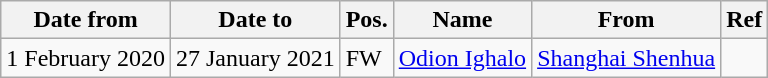<table class="wikitable">
<tr>
<th>Date from</th>
<th>Date to</th>
<th>Pos.</th>
<th>Name</th>
<th>From</th>
<th>Ref</th>
</tr>
<tr>
<td>1 February 2020</td>
<td>27 January 2021</td>
<td>FW</td>
<td> <a href='#'>Odion Ighalo</a></td>
<td> <a href='#'>Shanghai Shenhua</a></td>
<td></td>
</tr>
</table>
